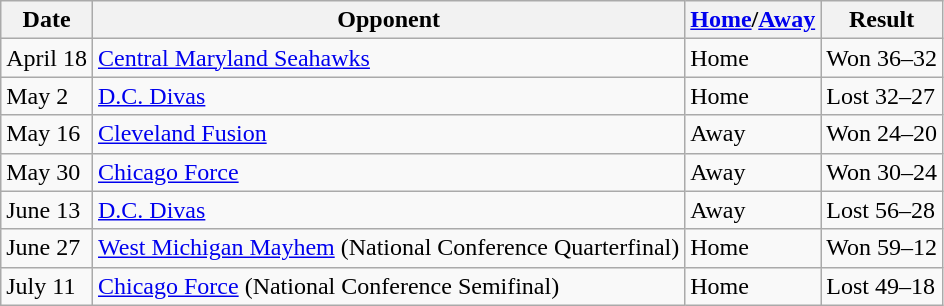<table class="wikitable">
<tr>
<th>Date</th>
<th>Opponent</th>
<th><a href='#'>Home</a>/<a href='#'>Away</a></th>
<th>Result</th>
</tr>
<tr>
<td>April 18</td>
<td><a href='#'>Central Maryland Seahawks</a></td>
<td>Home</td>
<td>Won 36–32</td>
</tr>
<tr>
<td>May 2</td>
<td><a href='#'>D.C. Divas</a></td>
<td>Home</td>
<td>Lost 32–27</td>
</tr>
<tr>
<td>May 16</td>
<td><a href='#'>Cleveland Fusion</a></td>
<td>Away</td>
<td>Won 24–20</td>
</tr>
<tr>
<td>May 30</td>
<td><a href='#'>Chicago Force</a></td>
<td>Away</td>
<td>Won 30–24</td>
</tr>
<tr>
<td>June 13</td>
<td><a href='#'>D.C. Divas</a></td>
<td>Away</td>
<td>Lost 56–28</td>
</tr>
<tr>
<td>June 27</td>
<td><a href='#'>West Michigan Mayhem</a> (National Conference Quarterfinal)</td>
<td>Home</td>
<td>Won 59–12</td>
</tr>
<tr>
<td>July 11</td>
<td><a href='#'>Chicago Force</a> (National Conference Semifinal)</td>
<td>Home</td>
<td>Lost 49–18</td>
</tr>
</table>
